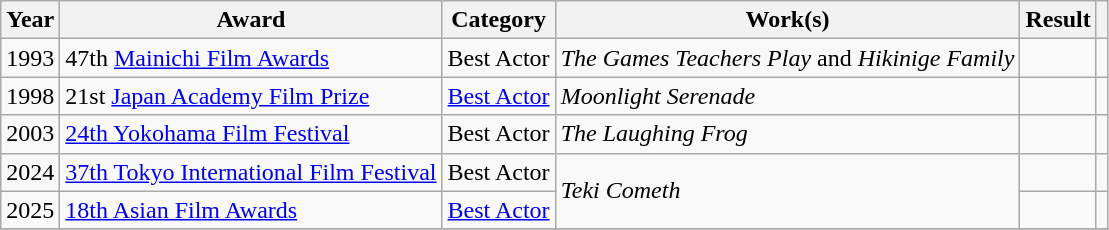<table class="wikitable">
<tr>
<th>Year</th>
<th>Award</th>
<th>Category</th>
<th>Work(s)</th>
<th>Result</th>
<th></th>
</tr>
<tr>
<td>1993</td>
<td>47th <a href='#'>Mainichi Film Awards</a></td>
<td>Best Actor</td>
<td><em>The Games Teachers Play</em> and <em>Hikinige Family</em></td>
<td></td>
<td></td>
</tr>
<tr>
<td>1998</td>
<td>21st <a href='#'>Japan Academy Film Prize</a></td>
<td><a href='#'>Best Actor</a></td>
<td><em>Moonlight Serenade</em></td>
<td></td>
<td></td>
</tr>
<tr>
<td>2003</td>
<td><a href='#'>24th Yokohama Film Festival</a></td>
<td>Best Actor</td>
<td><em>The Laughing Frog</em></td>
<td></td>
<td></td>
</tr>
<tr>
<td>2024</td>
<td><a href='#'>37th Tokyo International Film Festival</a></td>
<td>Best Actor</td>
<td rowspan=2><em>Teki Cometh</em></td>
<td></td>
<td></td>
</tr>
<tr>
<td>2025</td>
<td><a href='#'>18th Asian Film Awards</a></td>
<td><a href='#'>Best Actor</a></td>
<td></td>
<td></td>
</tr>
<tr>
</tr>
</table>
